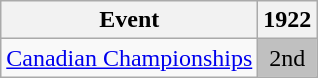<table class="wikitable">
<tr>
<th>Event</th>
<th>1922</th>
</tr>
<tr>
<td><a href='#'>Canadian Championships</a></td>
<td align="center" bgcolor="silver">2nd</td>
</tr>
</table>
